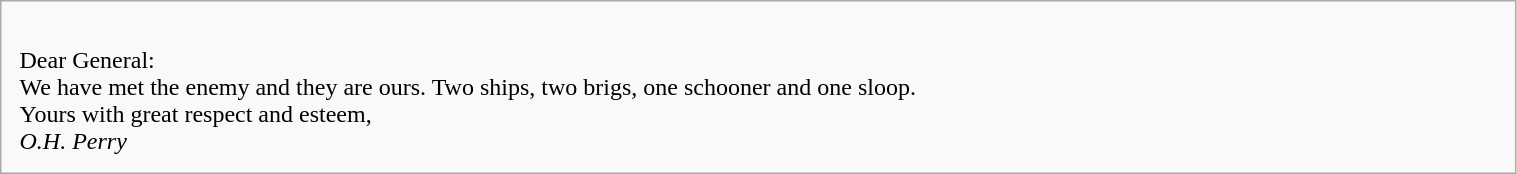<table cellpadding="10" style="margin: 0em 3em 0em 3em; background: #f9f9f9; border: 1px #aaa solid; width: 80%">
<tr>
<td><br>Dear General:<br>We have met the enemy and they are ours. Two ships, two brigs, one schooner and one sloop.<br>Yours with great respect and esteem,
<br><em>O.H. Perry</em></td>
</tr>
</table>
